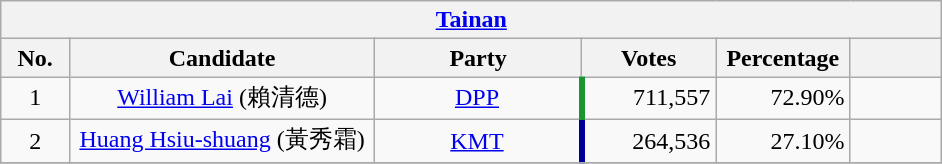<table class="wikitable collapsible" style="text-align:center">
<tr>
<th colspan="7" width=620px><a href='#'>Tainan</a></th>
</tr>
<tr>
<th width=35>No.</th>
<th width=180>Candidate</th>
<th width=120>Party</th>
<th width=75>Votes</th>
<th width=75>Percentage</th>
<th width=49></th>
</tr>
<tr>
<td>1</td>
<td><a href='#'>William Lai</a> (賴清德)</td>
<td><a href='#'>DPP</a></td>
<td style="border-left:4px solid #1B9431;" align="right">711,557</td>
<td align="right">72.90%</td>
<td><div></div></td>
</tr>
<tr>
<td>2</td>
<td><a href='#'>Huang Hsiu-shuang</a> (黃秀霜)</td>
<td><a href='#'>KMT</a></td>
<td style="border-left:4px solid #000099;" align="right">264,536</td>
<td align="right">27.10%</td>
<td align="center"></td>
</tr>
<tr bgcolor=EEEEEE>
</tr>
</table>
